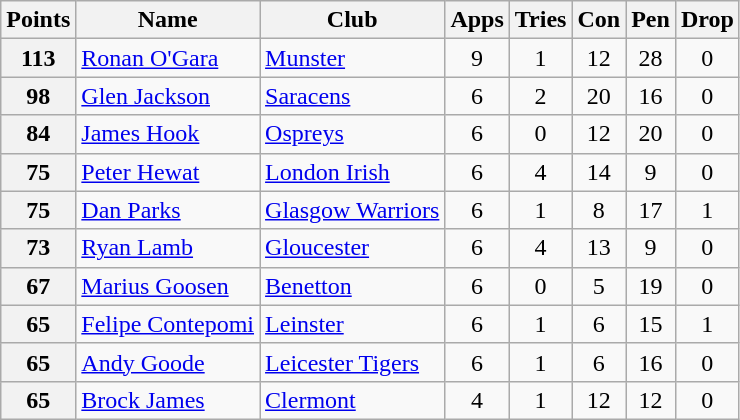<table class="wikitable sortable" style="text-align:center;">
<tr>
<th>Points</th>
<th>Name</th>
<th>Club</th>
<th>Apps</th>
<th>Tries</th>
<th>Con</th>
<th>Pen</th>
<th>Drop</th>
</tr>
<tr>
<th>113</th>
<td align="left"> <a href='#'>Ronan O'Gara</a></td>
<td align="left"> <a href='#'>Munster</a></td>
<td>9</td>
<td>1</td>
<td>12</td>
<td>28</td>
<td>0</td>
</tr>
<tr>
<th>98</th>
<td align="left"> <a href='#'>Glen Jackson</a></td>
<td align="left"> <a href='#'>Saracens</a></td>
<td>6</td>
<td>2</td>
<td>20</td>
<td>16</td>
<td>0</td>
</tr>
<tr>
<th>84</th>
<td align="left"> <a href='#'>James Hook</a></td>
<td align="left"> <a href='#'>Ospreys</a></td>
<td>6</td>
<td>0</td>
<td>12</td>
<td>20</td>
<td>0</td>
</tr>
<tr>
<th>75</th>
<td align="left"> <a href='#'>Peter Hewat</a></td>
<td align="left"> <a href='#'>London Irish</a></td>
<td>6</td>
<td>4</td>
<td>14</td>
<td>9</td>
<td>0</td>
</tr>
<tr>
<th>75</th>
<td align="left"> <a href='#'>Dan Parks</a></td>
<td align="left"> <a href='#'>Glasgow Warriors</a></td>
<td>6</td>
<td>1</td>
<td>8</td>
<td>17</td>
<td>1</td>
</tr>
<tr>
<th>73</th>
<td align="left"> <a href='#'>Ryan Lamb</a></td>
<td align="left"> <a href='#'>Gloucester</a></td>
<td>6</td>
<td>4</td>
<td>13</td>
<td>9</td>
<td>0</td>
</tr>
<tr>
<th>67</th>
<td align="left"> <a href='#'>Marius Goosen</a></td>
<td align="left"> <a href='#'>Benetton</a></td>
<td>6</td>
<td>0</td>
<td>5</td>
<td>19</td>
<td>0</td>
</tr>
<tr>
<th>65</th>
<td align="left"> <a href='#'>Felipe Contepomi</a></td>
<td align="left"> <a href='#'>Leinster</a></td>
<td>6</td>
<td>1</td>
<td>6</td>
<td>15</td>
<td>1</td>
</tr>
<tr>
<th>65</th>
<td align="left"> <a href='#'>Andy Goode</a></td>
<td align="left"> <a href='#'>Leicester Tigers</a></td>
<td>6</td>
<td>1</td>
<td>6</td>
<td>16</td>
<td>0</td>
</tr>
<tr>
<th>65</th>
<td align="left"> <a href='#'>Brock James</a></td>
<td align="left"> <a href='#'>Clermont</a></td>
<td>4</td>
<td>1</td>
<td>12</td>
<td>12</td>
<td>0</td>
</tr>
</table>
